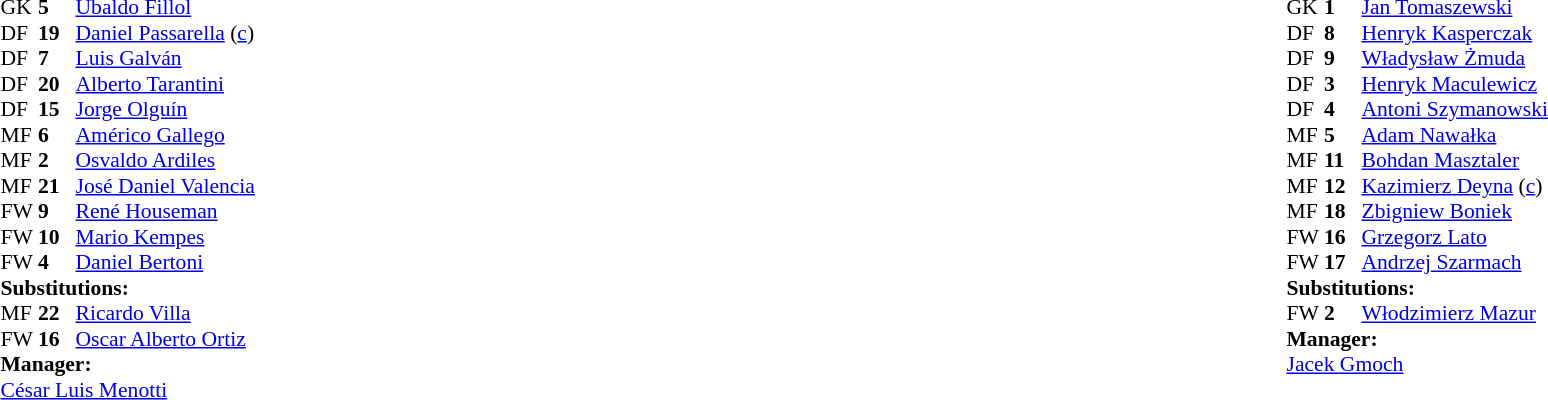<table width="100%">
<tr>
<td valign="top" width="50%"><br><table style="font-size: 90%" cellspacing="0" cellpadding="0">
<tr>
<th width="25"></th>
<th width="25"></th>
</tr>
<tr>
<td>GK</td>
<td><strong>5</strong></td>
<td><a href='#'>Ubaldo Fillol</a></td>
</tr>
<tr>
<td>DF</td>
<td><strong>19</strong></td>
<td><a href='#'>Daniel Passarella</a> (<a href='#'>c</a>)</td>
</tr>
<tr>
<td>DF</td>
<td><strong>7</strong></td>
<td><a href='#'>Luis Galván</a></td>
</tr>
<tr>
<td>DF</td>
<td><strong>20</strong></td>
<td><a href='#'>Alberto Tarantini</a></td>
</tr>
<tr>
<td>DF</td>
<td><strong>15</strong></td>
<td><a href='#'>Jorge Olguín</a></td>
</tr>
<tr>
<td>MF</td>
<td><strong>6</strong></td>
<td><a href='#'>Américo Gallego</a></td>
<td></td>
</tr>
<tr>
<td>MF</td>
<td><strong>2</strong></td>
<td><a href='#'>Osvaldo Ardiles</a></td>
</tr>
<tr>
<td>MF</td>
<td><strong>21</strong></td>
<td><a href='#'>José Daniel Valencia</a></td>
<td></td>
<td></td>
</tr>
<tr>
<td>FW</td>
<td><strong>9</strong></td>
<td><a href='#'>René Houseman</a></td>
<td></td>
<td></td>
</tr>
<tr>
<td>FW</td>
<td><strong>10</strong></td>
<td><a href='#'>Mario Kempes</a></td>
</tr>
<tr>
<td>FW</td>
<td><strong>4</strong></td>
<td><a href='#'>Daniel Bertoni</a></td>
</tr>
<tr>
<td colspan=3><strong>Substitutions:</strong></td>
</tr>
<tr>
<td>MF</td>
<td><strong>22</strong></td>
<td><a href='#'>Ricardo Villa</a></td>
<td></td>
<td></td>
</tr>
<tr>
<td>FW</td>
<td><strong>16</strong></td>
<td><a href='#'>Oscar Alberto Ortiz</a></td>
<td></td>
<td></td>
</tr>
<tr>
<td colspan=3><strong>Manager:</strong></td>
</tr>
<tr>
<td colspan=3><a href='#'>César Luis Menotti</a></td>
</tr>
</table>
</td>
<td valign="top" width="50%"><br><table style="font-size: 90%" cellspacing="0" cellpadding="0" align="center">
<tr>
<th width=25></th>
<th width=25></th>
</tr>
<tr>
<td>GK</td>
<td><strong>1</strong></td>
<td><a href='#'>Jan Tomaszewski</a></td>
</tr>
<tr>
<td>DF</td>
<td><strong>8</strong></td>
<td><a href='#'>Henryk Kasperczak</a></td>
</tr>
<tr>
<td>DF</td>
<td><strong>9</strong></td>
<td><a href='#'>Władysław Żmuda</a></td>
</tr>
<tr>
<td>DF</td>
<td><strong>3</strong></td>
<td><a href='#'>Henryk Maculewicz</a></td>
<td></td>
</tr>
<tr>
<td>DF</td>
<td><strong>4</strong></td>
<td><a href='#'>Antoni Szymanowski</a></td>
</tr>
<tr>
<td>MF</td>
<td><strong>5</strong></td>
<td><a href='#'>Adam Nawałka</a></td>
</tr>
<tr>
<td>MF</td>
<td><strong>11</strong></td>
<td><a href='#'>Bohdan Masztaler</a></td>
<td></td>
<td></td>
</tr>
<tr>
<td>MF</td>
<td><strong>12</strong></td>
<td><a href='#'>Kazimierz Deyna</a> (<a href='#'>c</a>)</td>
</tr>
<tr>
<td>MF</td>
<td><strong>18</strong></td>
<td><a href='#'>Zbigniew Boniek</a></td>
</tr>
<tr>
<td>FW</td>
<td><strong>16</strong></td>
<td><a href='#'>Grzegorz Lato</a></td>
</tr>
<tr>
<td>FW</td>
<td><strong>17</strong></td>
<td><a href='#'>Andrzej Szarmach</a></td>
</tr>
<tr>
<td colspan=4><strong>Substitutions:</strong></td>
</tr>
<tr>
<td>FW</td>
<td><strong>2</strong></td>
<td><a href='#'>Włodzimierz Mazur</a></td>
<td></td>
<td></td>
</tr>
<tr>
<td colspan=4><strong>Manager:</strong></td>
</tr>
<tr>
<td colspan="4"><a href='#'>Jacek Gmoch</a></td>
</tr>
</table>
</td>
</tr>
</table>
